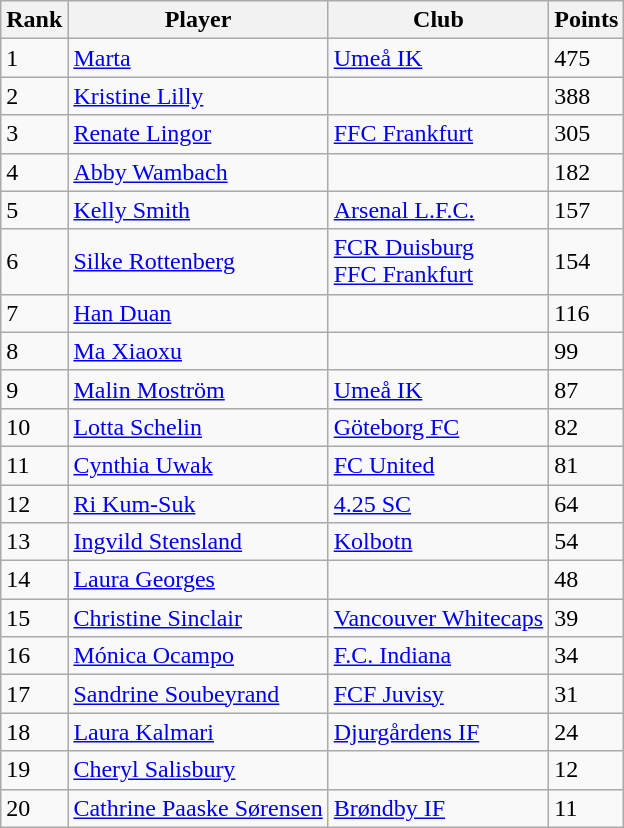<table class="sortable wikitable">
<tr>
<th>Rank</th>
<th>Player</th>
<th>Club</th>
<th>Points</th>
</tr>
<tr>
<td>1</td>
<td> <a href='#'>Marta</a></td>
<td> <a href='#'>Umeå IK</a></td>
<td>475</td>
</tr>
<tr>
<td>2</td>
<td> <a href='#'>Kristine Lilly</a></td>
<td></td>
<td>388</td>
</tr>
<tr>
<td>3</td>
<td> <a href='#'>Renate Lingor</a></td>
<td> <a href='#'>FFC Frankfurt</a></td>
<td>305</td>
</tr>
<tr>
<td>4</td>
<td> <a href='#'>Abby Wambach</a></td>
<td></td>
<td>182</td>
</tr>
<tr>
<td>5</td>
<td> <a href='#'>Kelly Smith</a></td>
<td> <a href='#'>Arsenal L.F.C.</a></td>
<td>157</td>
</tr>
<tr>
<td>6</td>
<td> <a href='#'>Silke Rottenberg</a></td>
<td> <a href='#'>FCR Duisburg</a><br> <a href='#'>FFC Frankfurt</a></td>
<td>154</td>
</tr>
<tr>
<td>7</td>
<td> <a href='#'>Han Duan</a></td>
<td></td>
<td>116</td>
</tr>
<tr>
<td>8</td>
<td> <a href='#'>Ma Xiaoxu</a></td>
<td></td>
<td>99</td>
</tr>
<tr>
<td>9</td>
<td> <a href='#'>Malin Moström</a></td>
<td> <a href='#'>Umeå IK</a></td>
<td>87</td>
</tr>
<tr>
<td>10</td>
<td> <a href='#'>Lotta Schelin</a></td>
<td> <a href='#'>Göteborg FC</a></td>
<td>82</td>
</tr>
<tr>
<td>11</td>
<td> <a href='#'>Cynthia Uwak</a></td>
<td> <a href='#'>FC United</a></td>
<td>81</td>
</tr>
<tr>
<td>12</td>
<td> <a href='#'>Ri Kum-Suk</a></td>
<td> <a href='#'>4.25 SC</a></td>
<td>64</td>
</tr>
<tr>
<td>13</td>
<td> <a href='#'>Ingvild Stensland</a></td>
<td> <a href='#'>Kolbotn</a></td>
<td>54</td>
</tr>
<tr>
<td>14</td>
<td> <a href='#'>Laura Georges</a></td>
<td></td>
<td>48</td>
</tr>
<tr>
<td>15</td>
<td> <a href='#'>Christine Sinclair</a></td>
<td> <a href='#'>Vancouver Whitecaps</a></td>
<td>39</td>
</tr>
<tr>
<td>16</td>
<td> <a href='#'>Mónica Ocampo</a></td>
<td> <a href='#'>F.C. Indiana</a></td>
<td>34</td>
</tr>
<tr>
<td>17</td>
<td> <a href='#'>Sandrine Soubeyrand</a></td>
<td> <a href='#'>FCF Juvisy</a></td>
<td>31</td>
</tr>
<tr>
<td>18</td>
<td> <a href='#'>Laura Kalmari</a></td>
<td> <a href='#'>Djurgårdens IF</a></td>
<td>24</td>
</tr>
<tr>
<td>19</td>
<td> <a href='#'>Cheryl Salisbury</a></td>
<td></td>
<td>12</td>
</tr>
<tr>
<td>20</td>
<td> <a href='#'>Cathrine Paaske Sørensen</a></td>
<td> <a href='#'>Brøndby IF</a></td>
<td>11</td>
</tr>
</table>
